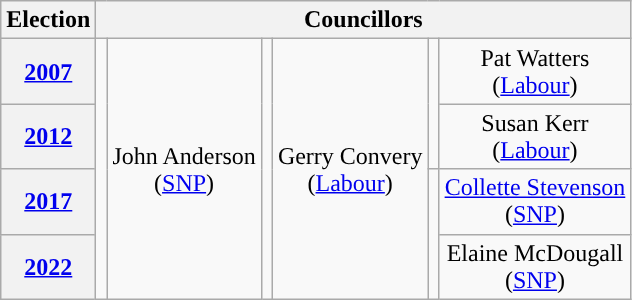<table class="wikitable" style="text-align:center">
<tr>
<th>Election</th>
<th colspan=8>Councillors</th>
</tr>
<tr>
<th><a href='#'>2007</a></th>
<td rowspan=4; style="background-color: "></td>
<td rowspan=4>John Anderson<br>(<a href='#'>SNP</a>)</td>
<td rowspan=4; style="background-color: "></td>
<td rowspan=4>Gerry Convery<br>(<a href='#'>Labour</a>)</td>
<td rowspan=2; style="background-color: "></td>
<td rowspan=1>Pat Watters<br>(<a href='#'>Labour</a>)</td>
</tr>
<tr>
<th><a href='#'>2012</a></th>
<td rowspan=1>Susan Kerr<br>(<a href='#'>Labour</a>)</td>
</tr>
<tr>
<th><a href='#'>2017</a></th>
<td rowspan=2; style="background-color: "></td>
<td rowspan=1><a href='#'>Collette Stevenson</a><br>(<a href='#'>SNP</a>)</td>
</tr>
<tr>
<th><a href='#'>2022</a></th>
<td rowspan=1>Elaine McDougall<br>(<a href='#'>SNP</a>)</td>
</tr>
</table>
